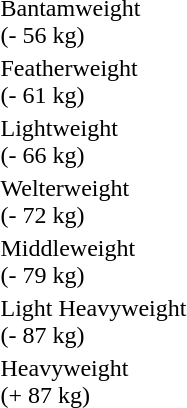<table>
<tr>
<td>Bantamweight<br>(- 56 kg) </td>
<td></td>
<td></td>
<td></td>
</tr>
<tr>
<td>Featherweight<br>(- 61 kg) </td>
<td></td>
<td></td>
<td></td>
</tr>
<tr>
<td>Lightweight<br>(- 66 kg) </td>
<td></td>
<td></td>
<td></td>
</tr>
<tr>
<td>Welterweight<br>(- 72 kg) </td>
<td></td>
<td></td>
<td></td>
</tr>
<tr>
<td>Middleweight<br>(- 79 kg) </td>
<td></td>
<td></td>
<td></td>
</tr>
<tr>
<td>Light Heavyweight<br>(- 87 kg) </td>
<td></td>
<td></td>
<td></td>
</tr>
<tr>
<td>Heavyweight<br>(+ 87 kg) </td>
<td></td>
<td></td>
<td></td>
</tr>
</table>
